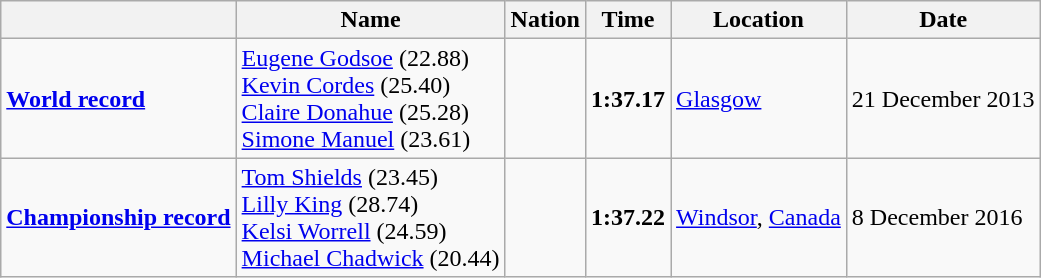<table class=wikitable>
<tr>
<th></th>
<th>Name</th>
<th>Nation</th>
<th>Time</th>
<th>Location</th>
<th>Date</th>
</tr>
<tr>
<td><strong><a href='#'>World record</a></strong></td>
<td><a href='#'>Eugene Godsoe</a> (22.88)<br><a href='#'>Kevin Cordes</a> (25.40)<br><a href='#'>Claire Donahue</a> (25.28)<br><a href='#'>Simone Manuel</a> (23.61)</td>
<td align=left></td>
<td><strong>1:37.17</strong></td>
<td><a href='#'>Glasgow</a></td>
<td>21 December 2013</td>
</tr>
<tr>
<td><strong><a href='#'>Championship record</a></strong></td>
<td><a href='#'>Tom Shields</a> (23.45)<br><a href='#'>Lilly King</a> (28.74)<br><a href='#'>Kelsi Worrell</a> (24.59)<br><a href='#'>Michael Chadwick</a> (20.44)</td>
<td align=left></td>
<td><strong>1:37.22</strong></td>
<td><a href='#'>Windsor</a>, <a href='#'>Canada</a></td>
<td>8 December 2016</td>
</tr>
</table>
